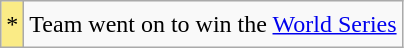<table class="wikitable" style="font-size:1.00em; line-height:1.5em;">
<tr>
<td bgcolor="#FAEB86">*</td>
<td>Team went on to win the <a href='#'>World Series</a></td>
</tr>
</table>
